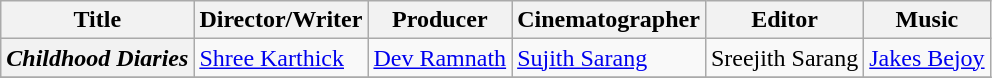<table class="wikitable plainrowheaders sortable">
<tr>
<th scope="col">Title</th>
<th scope="col">Director/Writer</th>
<th scope="col">Producer</th>
<th scope="col">Cinematographer</th>
<th scope="col">Editor</th>
<th scope="col">Music</th>
</tr>
<tr>
<th scope="row"><em>Childhood Diaries</em></th>
<td><a href='#'>Shree Karthick</a></td>
<td><a href='#'>Dev Ramnath</a></td>
<td><a href='#'>Sujith Sarang</a></td>
<td>Sreejith Sarang</td>
<td><a href='#'>Jakes Bejoy</a></td>
</tr>
<tr>
</tr>
</table>
